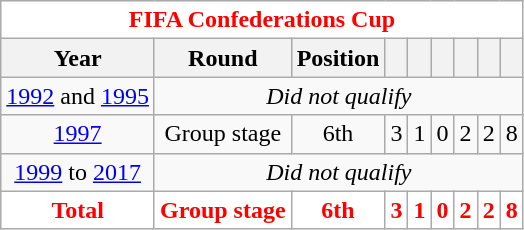<table class="wikitable" style="text-align: center;">
<tr style="color:red;">
<th colspan="9" style="background:#ffffff;">FIFA Confederations Cup</th>
</tr>
<tr>
<th>Year</th>
<th>Round</th>
<th>Position</th>
<th></th>
<th></th>
<th></th>
<th></th>
<th></th>
<th></th>
</tr>
<tr>
<td> <a href='#'>1992</a> and  <a href='#'>1995</a></td>
<td colspan="8"><em>Did not qualify</em></td>
</tr>
<tr>
<td> <a href='#'>1997</a></td>
<td>Group stage</td>
<td>6th</td>
<td>3</td>
<td>1</td>
<td>0</td>
<td>2</td>
<td>2</td>
<td>8</td>
</tr>
<tr>
<td> <a href='#'>1999</a> to  <a href='#'>2017</a></td>
<td colspan="8"><em>Did not qualify</em></td>
</tr>
<tr style="color:red;">
<th style="background:#ffffff;"><strong>Total</strong></th>
<th style="background:#ffffff;"><strong>Group stage</strong></th>
<th style="background:#ffffff;">6th</th>
<th style="background:#ffffff;"><strong>3</strong></th>
<th style="background:#ffffff;"><strong>1</strong></th>
<th style="background:#ffffff;"><strong>0</strong></th>
<th style="background:#ffffff;"><strong>2</strong></th>
<th style="background:#ffffff;"><strong>2</strong></th>
<th style="background:#ffffff;"><strong>8</strong></th>
</tr>
</table>
